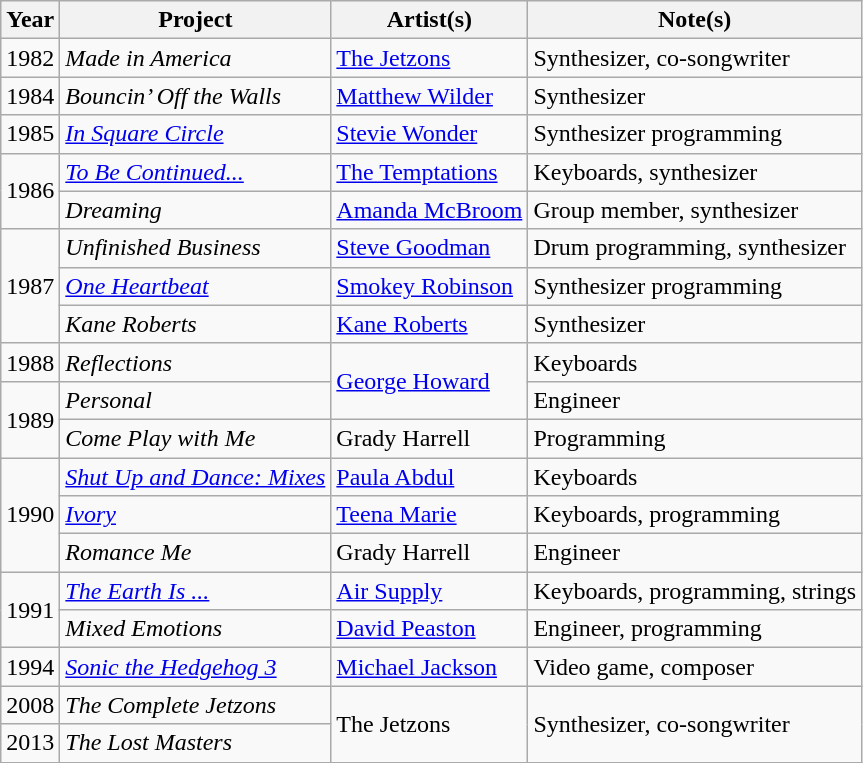<table class="wikitable sortable">
<tr>
<th>Year</th>
<th>Project</th>
<th>Artist(s)</th>
<th>Note(s)</th>
</tr>
<tr>
<td>1982</td>
<td><em>Made in America</em></td>
<td><a href='#'>The Jetzons</a></td>
<td>Synthesizer, co-songwriter</td>
</tr>
<tr>
<td>1984</td>
<td><em>Bouncin’ Off the Walls</em></td>
<td><a href='#'>Matthew Wilder</a></td>
<td>Synthesizer</td>
</tr>
<tr>
<td>1985</td>
<td><em><a href='#'>In Square Circle</a></em></td>
<td><a href='#'>Stevie Wonder</a></td>
<td>Synthesizer programming</td>
</tr>
<tr>
<td rowspan="2">1986</td>
<td><em><a href='#'>To Be Continued...</a></em></td>
<td><a href='#'>The Temptations</a></td>
<td>Keyboards, synthesizer</td>
</tr>
<tr>
<td><em>Dreaming</em></td>
<td><a href='#'>Amanda McBroom</a></td>
<td>Group member, synthesizer</td>
</tr>
<tr>
<td rowspan="3">1987</td>
<td><em>Unfinished Business</em></td>
<td><a href='#'>Steve Goodman</a></td>
<td>Drum programming, synthesizer</td>
</tr>
<tr>
<td><em><a href='#'>One Heartbeat</a></em></td>
<td><a href='#'>Smokey Robinson</a></td>
<td>Synthesizer programming</td>
</tr>
<tr>
<td><em>Kane Roberts</em></td>
<td><a href='#'>Kane Roberts</a></td>
<td>Synthesizer</td>
</tr>
<tr>
<td>1988</td>
<td><em>Reflections</em></td>
<td rowspan="2"><a href='#'>George Howard</a></td>
<td>Keyboards</td>
</tr>
<tr>
<td rowspan="2">1989</td>
<td><em>Personal</em></td>
<td>Engineer</td>
</tr>
<tr>
<td><em>Come Play with Me</em></td>
<td>Grady Harrell</td>
<td>Programming</td>
</tr>
<tr>
<td rowspan="3">1990</td>
<td><em><a href='#'>Shut Up and Dance: Mixes</a></em></td>
<td><a href='#'>Paula Abdul</a></td>
<td>Keyboards</td>
</tr>
<tr>
<td><em><a href='#'>Ivory</a></em></td>
<td><a href='#'>Teena Marie</a></td>
<td>Keyboards, programming</td>
</tr>
<tr>
<td><em>Romance Me</em></td>
<td>Grady Harrell</td>
<td>Engineer</td>
</tr>
<tr>
<td rowspan="2">1991</td>
<td><em><a href='#'>The Earth Is ...</a></em></td>
<td><a href='#'>Air Supply</a></td>
<td>Keyboards, programming, strings</td>
</tr>
<tr>
<td><em>Mixed Emotions</em></td>
<td><a href='#'>David Peaston</a></td>
<td>Engineer, programming</td>
</tr>
<tr>
<td>1994</td>
<td><em><a href='#'>Sonic the Hedgehog 3</a></em></td>
<td><a href='#'>Michael Jackson</a></td>
<td>Video game, composer</td>
</tr>
<tr>
<td>2008</td>
<td><em>The Complete Jetzons</em></td>
<td rowspan="2">The Jetzons</td>
<td rowspan="2">Synthesizer, co-songwriter</td>
</tr>
<tr>
<td>2013</td>
<td><em>The Lost Masters</em></td>
</tr>
</table>
